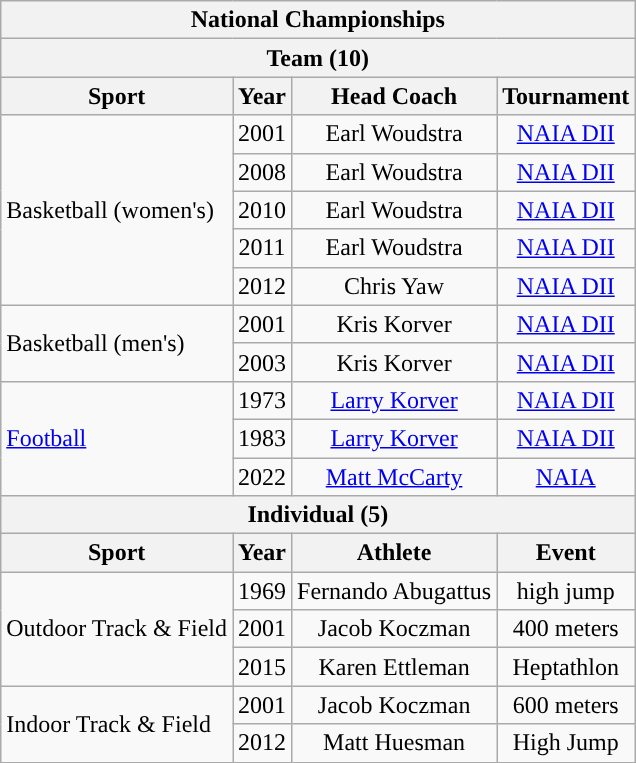<table class="wikitable">
<tr>
<th colspan="4">National Championships</th>
</tr>
<tr>
<th colspan="4">Team (10)</th>
</tr>
<tr>
<th scope="col">Sport</th>
<th scope="col">Year</th>
<th scope="col">Head Coach</th>
<th scope="col">Tournament</th>
</tr>
<tr>
<td rowspan="5">Basketball (women's)</td>
<td style="text-align: center;">2001</td>
<td style="text-align: center;">Earl Woudstra</td>
<td style="text-align: center;"><a href='#'>NAIA DII</a></td>
</tr>
<tr>
<td style="text-align: center;">2008</td>
<td style="text-align: center;">Earl Woudstra</td>
<td style="text-align: center;"><a href='#'>NAIA DII</a></td>
</tr>
<tr>
<td style="text-align: center;">2010</td>
<td style="text-align: center;">Earl Woudstra</td>
<td style="text-align: center;"><a href='#'>NAIA DII</a></td>
</tr>
<tr>
<td style="text-align: center;">2011</td>
<td style="text-align: center;">Earl Woudstra</td>
<td style="text-align: center;"><a href='#'>NAIA DII</a></td>
</tr>
<tr>
<td style="text-align: center;">2012</td>
<td style="text-align: center;">Chris Yaw</td>
<td style="text-align: center;"><a href='#'>NAIA DII</a></td>
</tr>
<tr>
<td rowspan="2">Basketball (men's)</td>
<td style="text-align: center;">2001</td>
<td style="text-align: center;">Kris Korver</td>
<td style="text-align: center;"><a href='#'>NAIA DII</a></td>
</tr>
<tr>
<td style="text-align: center;">2003</td>
<td style="text-align: center;">Kris Korver</td>
<td style="text-align: center;"><a href='#'>NAIA DII</a></td>
</tr>
<tr>
<td rowspan="3"><a href='#'>Football</a></td>
<td style="text-align: center;">1973</td>
<td style="text-align: center;"><a href='#'>Larry Korver</a></td>
<td style="text-align: center;"><a href='#'>NAIA DII</a></td>
</tr>
<tr>
<td style="text-align: center;">1983</td>
<td style="text-align: center;"><a href='#'>Larry Korver</a></td>
<td style="text-align: center;"><a href='#'>NAIA DII</a></td>
</tr>
<tr>
<td style="text-align: center;">2022</td>
<td style="text-align: center;"><a href='#'>Matt McCarty</a></td>
<td style="text-align: center;"><a href='#'>NAIA</a></td>
</tr>
<tr>
<th colspan="4">Individual (5)</th>
</tr>
<tr>
<th scope="col">Sport</th>
<th scope="col">Year</th>
<th scope="col">Athlete</th>
<th scope="col">Event</th>
</tr>
<tr>
<td rowspan="3">Outdoor Track & Field</td>
<td style="text-align: center;">1969</td>
<td style="text-align: center;">Fernando Abugattus</td>
<td style="text-align: center;">high jump</td>
</tr>
<tr>
<td style="text-align: center;">2001</td>
<td style="text-align: center;">Jacob Koczman</td>
<td style="text-align: center;">400 meters</td>
</tr>
<tr>
<td style="text-align: center;">2015</td>
<td style="text-align: center;">Karen Ettleman</td>
<td style="text-align: center;">Heptathlon</td>
</tr>
<tr>
<td rowspan="2">Indoor Track & Field</td>
<td style="text-align: center;">2001</td>
<td style="text-align: center;">Jacob Koczman</td>
<td style="text-align: center;">600 meters</td>
</tr>
<tr>
<td style="text-align: center;">2012</td>
<td style="text-align: center;">Matt Huesman</td>
<td style="text-align: center;">High Jump</td>
</tr>
</table>
